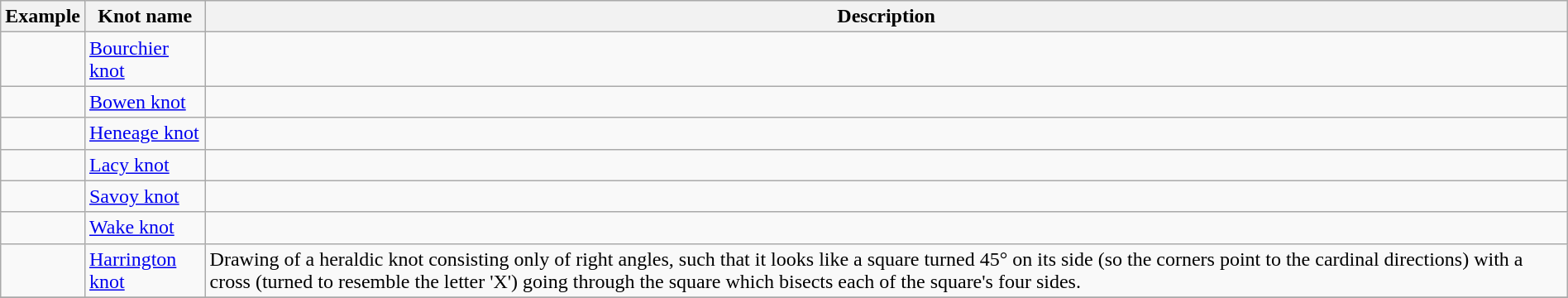<table class="wikitable" style="width:100%;">
<tr>
<th>Example</th>
<th>Knot name</th>
<th>Description</th>
</tr>
<tr>
<td style="text-align:center;"></td>
<td><a href='#'>Bourchier knot</a></td>
<td></td>
</tr>
<tr>
<td style="text-align:center;"></td>
<td><a href='#'>Bowen knot</a></td>
<td></td>
</tr>
<tr>
<td style="text-align:center;"></td>
<td><a href='#'>Heneage knot</a></td>
<td></td>
</tr>
<tr>
<td style="text-align:center;"></td>
<td><a href='#'>Lacy knot</a></td>
<td></td>
</tr>
<tr>
<td style="text-align:center;"></td>
<td><a href='#'>Savoy knot</a></td>
<td></td>
</tr>
<tr>
<td style="text-align:center;"></td>
<td><a href='#'>Wake knot</a></td>
<td></td>
</tr>
<tr>
<td style="text-align:center;"></td>
<td><a href='#'>Harrington knot</a></td>
<td>Drawing of a heraldic knot consisting only of right angles, such that it looks like a square turned 45° on its side (so the corners point to the cardinal directions) with a cross (turned to resemble the letter 'X') going through the square which bisects each of the square's four sides.</td>
</tr>
<tr>
</tr>
</table>
